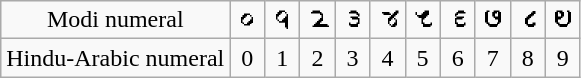<table class="wikitable" style="text-align:center;">
<tr>
<td>Modi numeral</td>
<td>𑙐</td>
<td>𑙑</td>
<td>𑙒</td>
<td>𑙓</td>
<td>𑙔</td>
<td>𑙕</td>
<td>𑙖</td>
<td>𑙗</td>
<td>𑙘</td>
<td>𑙙</td>
</tr>
<tr>
<td>Hindu-Arabic numeral</td>
<td>0</td>
<td>1</td>
<td>2</td>
<td>3</td>
<td>4</td>
<td>5</td>
<td>6</td>
<td>7</td>
<td>8</td>
<td>9</td>
</tr>
</table>
